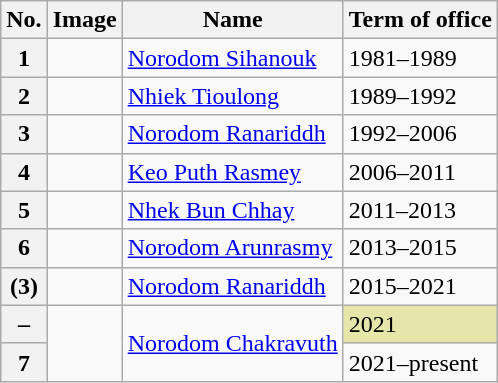<table class="sortable wikitable">
<tr>
<th>No.</th>
<th>Image</th>
<th>Name<br></th>
<th>Term of office</th>
</tr>
<tr>
<th>1</th>
<td></td>
<td><a href='#'>Norodom Sihanouk</a><br></td>
<td>1981–1989</td>
</tr>
<tr>
<th>2</th>
<td></td>
<td><a href='#'>Nhiek Tioulong</a><br></td>
<td>1989–1992</td>
</tr>
<tr>
<th>3</th>
<td></td>
<td><a href='#'>Norodom Ranariddh</a><br></td>
<td>1992–2006</td>
</tr>
<tr>
<th>4</th>
<td></td>
<td><a href='#'>Keo Puth Rasmey</a><br></td>
<td>2006–2011</td>
</tr>
<tr>
<th>5</th>
<td></td>
<td><a href='#'>Nhek Bun Chhay</a><br></td>
<td>2011–2013</td>
</tr>
<tr>
<th>6</th>
<td></td>
<td><a href='#'>Norodom Arunrasmy</a><br></td>
<td>2013–2015</td>
</tr>
<tr>
<th>(3)</th>
<td></td>
<td><a href='#'>Norodom Ranariddh</a><br></td>
<td>2015–2021</td>
</tr>
<tr>
<th>–</th>
<td rowspan="2"></td>
<td rowspan="2"><a href='#'>Norodom Chakravuth</a><br></td>
<td style="background:#E6E6AA;">2021</td>
</tr>
<tr>
<th>7</th>
<td>2021–present</td>
</tr>
</table>
